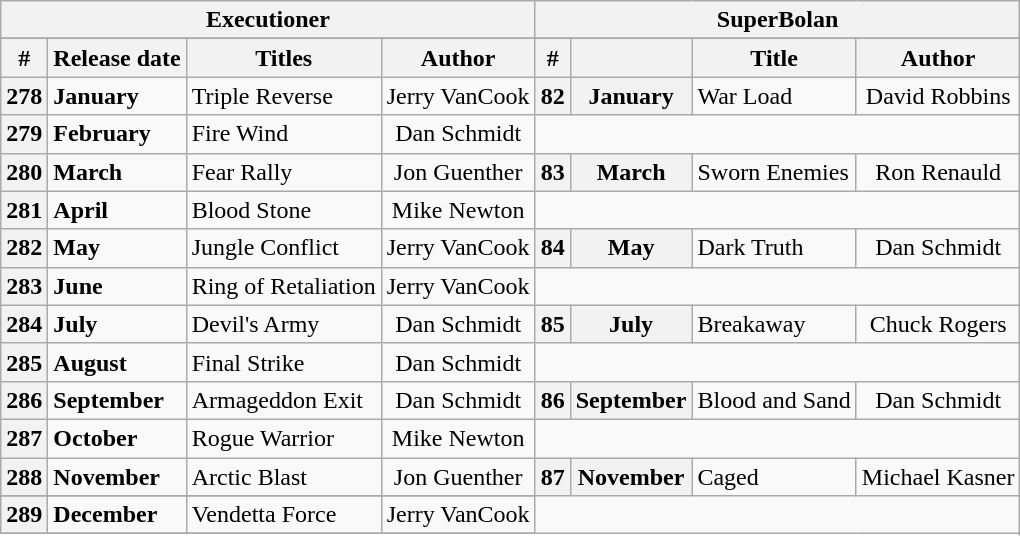<table class="wikitable plainrowheaders sortable" style="margin-right: 0;">
<tr>
<th colspan="4" style="background: #;">Executioner</th>
<th colspan="4" style="background: #;">SuperBolan</th>
</tr>
<tr>
</tr>
<tr>
<th scope="col">#</th>
<th scope="col">Release date</th>
<th scope="col">Titles</th>
<th scope="col">Author</th>
<th scope="col">#</th>
<th scope="col"></th>
<th scope="col">Title</th>
<th scope="col">Author</th>
</tr>
<tr>
<th scope="row" style="text-align:center;"><strong>278</strong></th>
<td><strong>January</strong></td>
<td>Triple Reverse</td>
<td style="text-align:center;">Jerry VanCook</td>
<th scope="row" style="text-align:center;"><strong>82</strong></th>
<th scope="row" style="text-align:center;"><strong>January</strong></th>
<td>War Load</td>
<td style="text-align:center;">David Robbins</td>
</tr>
<tr>
<th scope="row" style="text-align:center;"><strong>279</strong></th>
<td><strong>February</strong></td>
<td>Fire Wind</td>
<td style="text-align:center;">Dan Schmidt</td>
</tr>
<tr>
<th scope="row" style="text-align:center;"><strong>280</strong></th>
<td><strong>March</strong></td>
<td>Fear Rally</td>
<td style="text-align:center;">Jon Guenther</td>
<th scope="row" style="text-align:center;"><strong>83</strong></th>
<th scope="row" style="text-align:center;"><strong>March</strong></th>
<td>Sworn Enemies</td>
<td style="text-align:center;">Ron Renauld</td>
</tr>
<tr>
<th scope="row" style="text-align:center;"><strong>281</strong></th>
<td><strong>April</strong></td>
<td>Blood Stone</td>
<td style="text-align:center;">Mike Newton</td>
</tr>
<tr>
<th scope="row" style="text-align:center;"><strong>282</strong></th>
<td><strong>May</strong></td>
<td>Jungle Conflict</td>
<td style="text-align:center;">Jerry VanCook</td>
<th scope="row" style="text-align:center;"><strong>84</strong></th>
<th scope="row" style="text-align:center;"><strong>May</strong></th>
<td>Dark Truth</td>
<td style="text-align:center;">Dan Schmidt</td>
</tr>
<tr>
<th scope="row" style="text-align:center;"><strong>283</strong></th>
<td><strong>June</strong></td>
<td>Ring of Retaliation</td>
<td style="text-align:center;">Jerry VanCook</td>
</tr>
<tr>
<th scope="row" style="text-align:center;"><strong>284</strong></th>
<td><strong>July</strong></td>
<td>Devil's Army</td>
<td style="text-align:center;">Dan Schmidt</td>
<th scope="row" style="text-align:center;"><strong>85</strong></th>
<th scope="row" style="text-align:center;"><strong>July</strong></th>
<td>Breakaway</td>
<td style="text-align:center;">Chuck Rogers</td>
</tr>
<tr>
<th scope="row" style="text-align:center;"><strong>285</strong></th>
<td><strong>August</strong></td>
<td>Final Strike</td>
<td style="text-align:center;">Dan Schmidt</td>
</tr>
<tr>
<th scope="row" style="text-align:center;"><strong>286</strong></th>
<td><strong>September</strong></td>
<td>Armageddon Exit</td>
<td style="text-align:center;">Dan Schmidt</td>
<th scope="row" style="text-align:center;"><strong>86</strong></th>
<th scope="row" style="text-align:center;"><strong>September</strong></th>
<td>Blood and Sand</td>
<td style="text-align:center;">Dan Schmidt</td>
</tr>
<tr>
<th scope="row" style="text-align:center;"><strong>287</strong></th>
<td><strong>October</strong></td>
<td>Rogue Warrior</td>
<td style="text-align:center;">Mike Newton</td>
</tr>
<tr>
<th scope="row" style="text-align:center;"><strong>288</strong></th>
<td><strong>November</strong></td>
<td>Arctic Blast</td>
<td style="text-align:center;">Jon Guenther</td>
<th scope="row" style="text-align:center;"><strong>87</strong></th>
<th scope="row" style="text-align:center;"><strong>November</strong></th>
<td>Caged</td>
<td style="text-align:center;">Michael Kasner</td>
</tr>
<tr>
</tr>
<tr>
<th scope="row" style="text-align:center;"><strong>289</strong></th>
<td><strong>December</strong></td>
<td>Vendetta Force</td>
<td style="text-align:center;">Jerry VanCook</td>
</tr>
<tr>
</tr>
</table>
